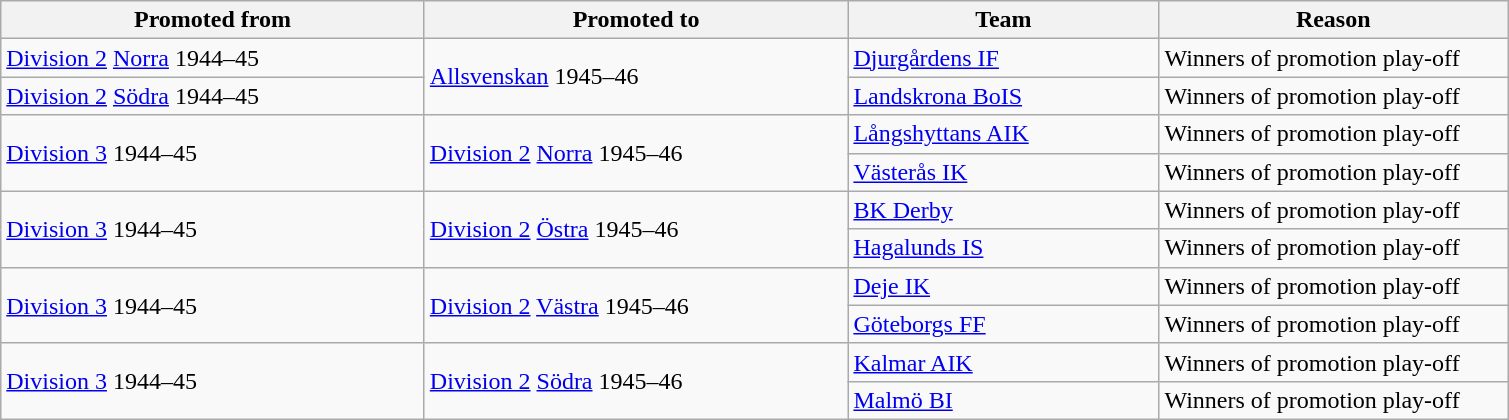<table class="wikitable" style="text-align: left;">
<tr>
<th style="width: 275px;">Promoted from</th>
<th style="width: 275px;">Promoted to</th>
<th style="width: 200px;">Team</th>
<th style="width: 225px;">Reason</th>
</tr>
<tr>
<td><a href='#'>Division 2</a> <a href='#'>Norra</a> 1944–45</td>
<td rowspan=2><a href='#'>Allsvenskan</a> 1945–46</td>
<td><a href='#'>Djurgårdens IF</a></td>
<td>Winners of promotion play-off</td>
</tr>
<tr>
<td><a href='#'>Division 2</a> <a href='#'>Södra</a> 1944–45</td>
<td><a href='#'>Landskrona BoIS</a></td>
<td>Winners of promotion play-off</td>
</tr>
<tr>
<td rowspan=2><a href='#'>Division 3</a> 1944–45</td>
<td rowspan=2><a href='#'>Division 2</a> <a href='#'>Norra</a> 1945–46</td>
<td><a href='#'>Långshyttans AIK</a></td>
<td>Winners of promotion play-off</td>
</tr>
<tr>
<td><a href='#'>Västerås IK</a></td>
<td>Winners of promotion play-off</td>
</tr>
<tr>
<td rowspan=2><a href='#'>Division 3</a> 1944–45</td>
<td rowspan=2><a href='#'>Division 2</a> <a href='#'>Östra</a> 1945–46</td>
<td><a href='#'>BK Derby</a></td>
<td>Winners of promotion play-off</td>
</tr>
<tr>
<td><a href='#'>Hagalunds IS</a></td>
<td>Winners of promotion play-off</td>
</tr>
<tr>
<td rowspan=2><a href='#'>Division 3</a> 1944–45</td>
<td rowspan=2><a href='#'>Division 2</a> <a href='#'>Västra</a> 1945–46</td>
<td><a href='#'>Deje IK</a></td>
<td>Winners of promotion play-off</td>
</tr>
<tr>
<td><a href='#'>Göteborgs FF</a></td>
<td>Winners of promotion play-off</td>
</tr>
<tr>
<td rowspan=2><a href='#'>Division 3</a> 1944–45</td>
<td rowspan=2><a href='#'>Division 2</a> <a href='#'>Södra</a> 1945–46</td>
<td><a href='#'>Kalmar AIK</a></td>
<td>Winners of promotion play-off</td>
</tr>
<tr>
<td><a href='#'>Malmö BI</a></td>
<td>Winners of promotion play-off</td>
</tr>
</table>
